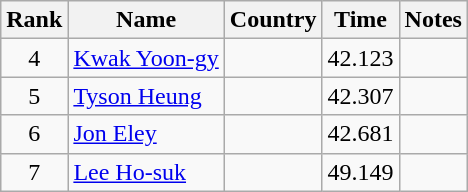<table class="wikitable sortable" style="text-align:center">
<tr>
<th>Rank</th>
<th>Name</th>
<th>Country</th>
<th>Time</th>
<th>Notes</th>
</tr>
<tr>
<td>4</td>
<td align=left><a href='#'>Kwak Yoon-gy</a></td>
<td align=left></td>
<td>42.123</td>
<td></td>
</tr>
<tr>
<td>5</td>
<td align=left><a href='#'>Tyson Heung</a></td>
<td align=left></td>
<td>42.307</td>
<td></td>
</tr>
<tr>
<td>6</td>
<td align=left><a href='#'>Jon Eley</a></td>
<td align=left></td>
<td>42.681</td>
<td></td>
</tr>
<tr>
<td>7</td>
<td align=left><a href='#'>Lee Ho-suk</a></td>
<td align=left></td>
<td>49.149</td>
<td></td>
</tr>
</table>
